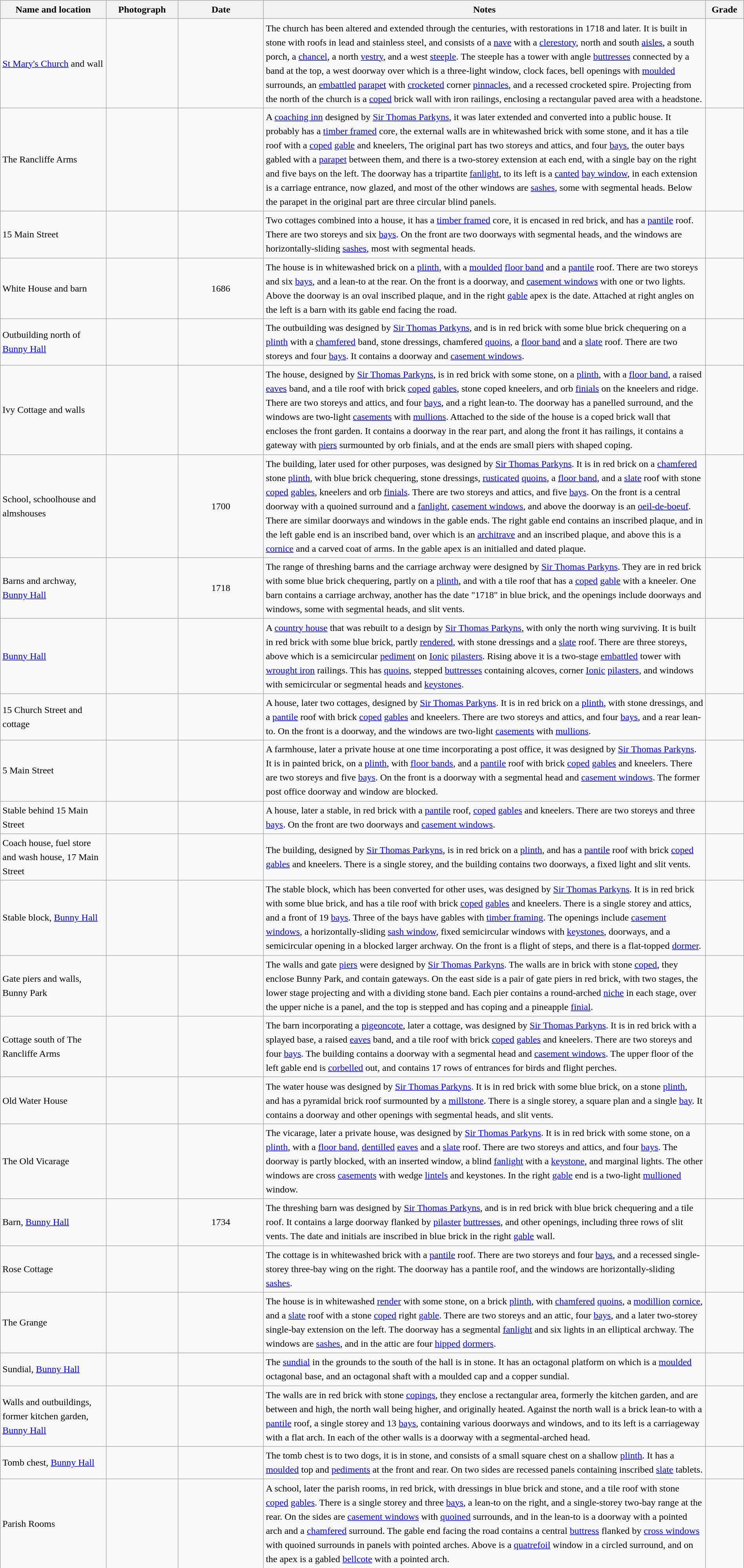<table class="wikitable sortable plainrowheaders" style="width:100%; border:0px; text-align:left; line-height:150%">
<tr>
<th scope="col"  style="width:150px">Name and location</th>
<th scope="col"  style="width:100px" class="unsortable">Photograph</th>
<th scope="col"  style="width:120px">Date</th>
<th scope="col"  style="width:650px" class="unsortable">Notes</th>
<th scope="col"  style="width:50px">Grade</th>
</tr>
<tr>
<td><a href='#'>St Mary's Church</a> and wall<br><small></small></td>
<td></td>
<td align="center"></td>
<td>The church has been altered and extended through the centuries, with restorations in 1718 and later.  It is built in stone with roofs in lead and stainless steel, and consists of a <a href='#'>nave</a> with a <a href='#'>clerestory</a>, north and south <a href='#'>aisles</a>, a south porch, a <a href='#'>chancel</a>, a north <a href='#'>vestry</a>, and a west <a href='#'>steeple</a>.  The steeple has a tower with angle <a href='#'>buttresses</a> connected by a band at the top, a west doorway over which is a three-light window, clock faces, bell openings with <a href='#'>moulded</a> surrounds, an <a href='#'>embattled</a> <a href='#'>parapet</a> with <a href='#'>crocketed</a> corner <a href='#'>pinnacles</a>, and a recessed crocketed spire.  Projecting from the north of the church is a <a href='#'>coped</a> brick wall with iron railings, enclosing a rectangular paved area with a headstone.</td>
<td align="center" ></td>
</tr>
<tr>
<td>The Rancliffe Arms<br><small></small></td>
<td></td>
<td align="center"></td>
<td>A <a href='#'>coaching inn</a> designed by <a href='#'>Sir Thomas Parkyns</a>, it was later extended and converted into a public house.  It probably has a <a href='#'>timber framed</a> core, the external walls are in whitewashed brick with some stone, and it has a tile roof with a <a href='#'>coped</a> <a href='#'>gable</a> and kneelers,  The original part has two storeys and attics, and four <a href='#'>bays</a>, the outer bays gabled with a <a href='#'>parapet</a> between them, and there is a two-storey extension at each end, with a single bay on the right and five bays on the left.  The doorway has a tripartite <a href='#'>fanlight</a>, to its left is a <a href='#'>canted</a> <a href='#'>bay window</a>, in each extension is a carriage entrance, now glazed, and most of the other windows are <a href='#'>sashes</a>, some with segmental heads. Below the parapet in the original part are three circular blind panels.</td>
<td align="center" ></td>
</tr>
<tr>
<td>15 Main Street<br><small></small></td>
<td></td>
<td align="center"></td>
<td>Two cottages combined into a house, it has a <a href='#'>timber framed</a> core, it is encased in red brick, and has a <a href='#'>pantile</a> roof.  There are two storeys and six <a href='#'>bays</a>.  On the front are two doorways with segmental heads, and the windows are horizontally-sliding <a href='#'>sashes</a>, most with segmental heads.</td>
<td align="center" ></td>
</tr>
<tr>
<td>White House and barn<br><small></small></td>
<td></td>
<td align="center">1686</td>
<td>The house is in whitewashed brick on a <a href='#'>plinth</a>, with a <a href='#'>moulded</a> <a href='#'>floor band</a> and a <a href='#'>pantile</a> roof.  There are two storeys and six <a href='#'>bays</a>, and a lean-to at the rear.  On the front is a doorway, and <a href='#'>casement windows</a> with one or two lights.  Above the doorway is an oval inscribed plaque, and in the right <a href='#'>gable</a> apex is the date.  Attached at right angles on the left is a barn with its gable end facing the road.</td>
<td align="center" ></td>
</tr>
<tr>
<td>Outbuilding north of <a href='#'>Bunny Hall</a><br><small></small></td>
<td></td>
<td align="center"></td>
<td>The outbuilding was designed by <a href='#'>Sir Thomas Parkyns</a>, and is in red brick with some blue brick chequering on a <a href='#'>plinth</a> with a <a href='#'>chamfered</a> band, stone dressings, chamfered <a href='#'>quoins</a>, a <a href='#'>floor band</a> and a <a href='#'>slate</a> roof.  There are two storeys and four <a href='#'>bays</a>.  It contains a doorway and <a href='#'>casement windows</a>.</td>
<td align="center" ></td>
</tr>
<tr>
<td>Ivy Cottage and walls<br><small></small></td>
<td></td>
<td align="center"></td>
<td>The house, designed by <a href='#'>Sir Thomas Parkyns</a>, is in red brick with some stone, on a <a href='#'>plinth</a>, with a <a href='#'>floor band</a>, a raised <a href='#'>eaves</a> band, and a tile roof with brick <a href='#'>coped</a> <a href='#'>gables</a>, stone coped kneelers, and orb <a href='#'>finials</a> on the kneelers and ridge.  There are two storeys and attics, and four <a href='#'>bays</a>, and a right lean-to.  The doorway has a panelled surround, and the windows are two-light <a href='#'>casements</a> with <a href='#'>mullions</a>.  Attached to the side of the house is a coped brick wall that encloses the front garden.  It contains a doorway in the rear part, and along the front it has railings, it contains a gateway with <a href='#'>piers</a> surmounted by orb finials, and at the ends are small piers with shaped coping.</td>
<td align="center" ></td>
</tr>
<tr>
<td>School, schoolhouse and almshouses<br><small></small></td>
<td></td>
<td align="center">1700</td>
<td>The building, later used for other purposes, was designed by <a href='#'>Sir Thomas Parkyns</a>. It is in red brick on a <a href='#'>chamfered</a> stone <a href='#'>plinth</a>, with blue brick chequering, stone dressings, <a href='#'>rusticated</a> <a href='#'>quoins</a>, a <a href='#'>floor band</a>, and a <a href='#'>slate</a> roof with stone <a href='#'>coped</a> <a href='#'>gables</a>, kneelers and orb <a href='#'>finials</a>.  There are two storeys and attics, and five <a href='#'>bays</a>.  On the front is a central doorway with a quoined surround and a <a href='#'>fanlight</a>, <a href='#'>casement windows</a>, and above the doorway is an <a href='#'>oeil-de-boeuf</a>.  There are similar doorways and windows in the gable ends.  The right gable end contains an inscribed plaque, and in the left gable end is an inscribed band, over which is an <a href='#'>architrave</a> and an inscribed plaque, and above this is a <a href='#'>cornice</a> and a carved coat of arms.  In the gable apex is an initialled and dated plaque.</td>
<td align="center" ></td>
</tr>
<tr>
<td>Barns and archway, <a href='#'>Bunny Hall</a><br><small></small></td>
<td></td>
<td align="center">1718</td>
<td>The range of threshing barns and the carriage archway were designed by <a href='#'>Sir Thomas Parkyns</a>.  They are in red brick with some blue brick chequering, partly on a <a href='#'>plinth</a>, and with a tile roof that has a <a href='#'>coped</a> <a href='#'>gable</a> with a kneeler.  One barn contains a carriage archway, another has the date "1718" in blue brick, and the openings include doorways and windows, some with segmental heads, and slit vents.</td>
<td align="center" ></td>
</tr>
<tr>
<td><a href='#'>Bunny Hall</a><br><small></small></td>
<td></td>
<td align="center"></td>
<td>A <a href='#'>country house</a> that was rebuilt to a design by <a href='#'>Sir Thomas Parkyns</a>, with only the north wing surviving.  It is built in red brick with some blue brick, partly <a href='#'>rendered</a>, with stone dressings and a <a href='#'>slate</a> roof.  There are three storeys, above which is a semicircular <a href='#'>pediment</a> on <a href='#'>Ionic</a> <a href='#'>pilasters</a>.  Rising above it is a two-stage <a href='#'>embattled</a> tower with <a href='#'>wrought iron</a> railings.  This has <a href='#'>quoins</a>, stepped <a href='#'>buttresses</a> containing alcoves, corner <a href='#'>Ionic</a> <a href='#'>pilasters</a>, and windows with semicircular or segmental heads and <a href='#'>keystones</a>.</td>
<td align="center" ></td>
</tr>
<tr>
<td>15 Church Street and cottage<br><small></small></td>
<td></td>
<td align="center"></td>
<td>A house, later two cottages, designed by <a href='#'>Sir Thomas Parkyns</a>.  It is in red brick on a <a href='#'>plinth</a>, with stone dressings, and a <a href='#'>pantile</a> roof with brick <a href='#'>coped</a> <a href='#'>gables</a> and kneelers.  There are two storeys and attics, and four <a href='#'>bays</a>, and a rear lean-to.  On the front is a doorway, and the windows are two-light <a href='#'>casements</a> with <a href='#'>mullions</a>.</td>
<td align="center" ></td>
</tr>
<tr>
<td>5 Main Street<br><small></small></td>
<td></td>
<td align="center"></td>
<td>A farmhouse, later a private house at one time incorporating a post office, it was designed by <a href='#'>Sir Thomas Parkyns</a>.  It is in painted brick, on a <a href='#'>plinth</a>, with <a href='#'>floor bands</a>, and a <a href='#'>pantile</a> roof with brick <a href='#'>coped</a> <a href='#'>gables</a> and kneelers.  There are two storeys and five <a href='#'>bays</a>.  On the front is a doorway with a segmental head and <a href='#'>casement windows</a>.  The former post office doorway and window are blocked.</td>
<td align="center" ></td>
</tr>
<tr>
<td>Stable behind 15 Main Street<br><small></small></td>
<td></td>
<td align="center"></td>
<td>A house, later a stable, in red brick with a <a href='#'>pantile</a> roof, <a href='#'>coped</a> <a href='#'>gables</a> and kneelers.  There are two storeys and three <a href='#'>bays</a>.  On the front are two doorways and <a href='#'>casement windows</a>.</td>
<td align="center" ></td>
</tr>
<tr>
<td>Coach house, fuel store and wash house, 17 Main Street<br><small></small></td>
<td></td>
<td align="center"></td>
<td>The building, designed by <a href='#'>Sir Thomas Parkyns</a>, is in red brick on a <a href='#'>plinth</a>, and has a <a href='#'>pantile</a> roof with brick <a href='#'>coped</a> <a href='#'>gables</a> and kneelers.  There is a single storey, and the building contains two doorways, a fixed light and slit vents.</td>
<td align="center" ></td>
</tr>
<tr>
<td>Stable block, <a href='#'>Bunny Hall</a><br><small></small></td>
<td></td>
<td align="center"></td>
<td>The stable block, which has been converted for other uses, was designed by <a href='#'>Sir Thomas Parkyns</a>.   It is in red brick with some blue brick, and has a tile roof with brick <a href='#'>coped</a> <a href='#'>gables</a> and kneelers.  There is a single storey and attics, and a front of 19 <a href='#'>bays</a>.  Three of the bays have gables with <a href='#'>timber framing</a>.  The openings include <a href='#'>casement windows</a>, a horizontally-sliding <a href='#'>sash window</a>, fixed semicircular windows with <a href='#'>keystones</a>, doorways, and a semicircular opening in a blocked larger  archway.  On the front is a flight of steps, and there is a flat-topped <a href='#'>dormer</a>.</td>
<td align="center" ></td>
</tr>
<tr>
<td>Gate piers and walls, Bunny Park<br><small></small></td>
<td></td>
<td align="center"></td>
<td>The walls and gate <a href='#'>piers</a> were designed by <a href='#'>Sir Thomas Parkyns</a>.  The walls are in brick with stone <a href='#'>coped</a>, they enclose Bunny Park, and contain gateways.  On the east side is a pair of gate piers in red brick, with two stages, the lower stage projecting and with a dividing stone band.  Each pier contains a round-arched <a href='#'>niche</a> in each stage, over the upper niche is a panel, and the top is stepped and has coping and a pineapple <a href='#'>finial</a>.</td>
<td align="center" ></td>
</tr>
<tr>
<td>Cottage south of The Rancliffe Arms<br><small></small></td>
<td></td>
<td align="center"></td>
<td>The barn incorporating a <a href='#'>pigeoncote</a>, later a cottage, was designed by <a href='#'>Sir Thomas Parkyns</a>.  It is in red brick with a splayed base, a raised <a href='#'>eaves</a> band, and a tile roof with brick <a href='#'>coped</a> <a href='#'>gables</a> and kneelers.  There are two storeys and four <a href='#'>bays</a>.  The building contains a doorway with a segmental head and <a href='#'>casement windows</a>.  The upper floor of the left gable end is <a href='#'>corbelled</a> out, and contains 17 rows of entrances for birds and flight perches.</td>
<td align="center" ></td>
</tr>
<tr>
<td>Old Water House<br><small></small></td>
<td></td>
<td align="center"></td>
<td>The water house was designed by <a href='#'>Sir Thomas Parkyns</a>.  It is in red brick with some blue brick, on a stone <a href='#'>plinth</a>, and has a pyramidal brick roof surmounted by a <a href='#'>millstone</a>.  There is a single storey, a square plan and a single <a href='#'>bay</a>.  It contains a doorway and other openings with segmental heads, and slit vents.</td>
<td align="center" ></td>
</tr>
<tr>
<td>The Old Vicarage<br><small></small></td>
<td></td>
<td align="center"></td>
<td>The vicarage, later a private house, was designed by <a href='#'>Sir Thomas Parkyns</a>.  It is in red brick with some stone, on a <a href='#'>plinth</a>, with a <a href='#'>floor band</a>, <a href='#'>dentilled</a> <a href='#'>eaves</a> and a <a href='#'>slate</a> roof.  There are two storeys and attics, and four <a href='#'>bays</a>.  The doorway is partly blocked, with an inserted window, a blind <a href='#'>fanlight</a> with a <a href='#'>keystone</a>, and marginal lights.  The other windows are cross <a href='#'>casements</a> with wedge <a href='#'>lintels</a> and keystones.  In the right <a href='#'>gable</a> end is a two-light <a href='#'>mullioned</a> window.</td>
<td align="center" ></td>
</tr>
<tr>
<td>Barn, <a href='#'>Bunny Hall</a><br><small></small></td>
<td></td>
<td align="center">1734</td>
<td>The threshing barn was designed by <a href='#'>Sir Thomas Parkyns</a>, and is in red brick with blue brick chequering and a tile roof.  It contains a large doorway flanked by <a href='#'>pilaster</a> <a href='#'>buttresses</a>, and other openings, including three rows of slit vents.  The date and initials are inscribed in blue brick in the right <a href='#'>gable</a> wall.</td>
<td align="center" ></td>
</tr>
<tr>
<td>Rose Cottage<br><small></small></td>
<td></td>
<td align="center"></td>
<td>The cottage is in whitewashed brick with a <a href='#'>pantile</a> roof.  There are two storeys and four <a href='#'>bays</a>, and a recessed single-storey three-bay wing on the right.  The doorway has a pantile roof, and the windows are horizontally-sliding <a href='#'>sashes</a>.</td>
<td align="center" ></td>
</tr>
<tr>
<td>The Grange<br><small></small></td>
<td></td>
<td align="center"></td>
<td>The house is in whitewashed <a href='#'>render</a> with some stone, on a brick <a href='#'>plinth</a>, with <a href='#'>chamfered</a> <a href='#'>quoins</a>, a <a href='#'>modillion</a> <a href='#'>cornice</a>, and a <a href='#'>slate</a> roof with a stone <a href='#'>coped</a> right <a href='#'>gable</a>.  There are two storeys and an attic, four <a href='#'>bays</a>, and a later two-storey single-bay extension on the left.  The doorway has a segmental <a href='#'>fanlight</a> and six lights in an elliptical archway.  The windows are <a href='#'>sashes</a>, and in the attic are four <a href='#'>hipped</a> <a href='#'>dormers</a>.</td>
<td align="center" ></td>
</tr>
<tr>
<td>Sundial, <a href='#'>Bunny Hall</a><br><small></small></td>
<td></td>
<td align="center"></td>
<td>The <a href='#'>sundial</a> in the grounds to the south of the hall is in stone.  It has an octagonal platform on which is a <a href='#'>moulded</a> octagonal base, and an octagonal shaft with a moulded cap and a copper sundial.</td>
<td align="center" ></td>
</tr>
<tr>
<td>Walls and outbuildings, former kitchen garden, <a href='#'>Bunny Hall</a><br><small></small></td>
<td></td>
<td align="center"></td>
<td>The walls are in red brick with stone <a href='#'>copings</a>, they enclose a rectangular area, formerly the kitchen garden, and are between  and  high, the north wall being higher, and originally heated.  Against the north wall is a brick lean-to with a <a href='#'>pantile</a> roof, a single storey and 13 <a href='#'>bays</a>, containing various doorways and windows, and to its left is a carriageway with a flat arch.  In each of the other walls is a doorway with a segmental-arched head.</td>
<td align="center" ></td>
</tr>
<tr>
<td>Tomb chest, <a href='#'>Bunny Hall</a><br><small></small></td>
<td></td>
<td align="center"></td>
<td>The tomb chest is to two dogs, it is in stone, and consists of a small square chest on a shallow <a href='#'>plinth</a>.  It has a <a href='#'>moulded</a> top and <a href='#'>pediments</a> at the front and rear.  On two sides are recessed panels containing inscribed <a href='#'>slate</a> tablets.</td>
<td align="center" ></td>
</tr>
<tr>
<td>Parish Rooms<br><small></small></td>
<td></td>
<td align="center"></td>
<td>A school, later the parish rooms, in red brick, with dressings in blue brick and stone, and a tile roof with stone <a href='#'>coped</a> <a href='#'>gables</a>.  There is a single storey and three <a href='#'>bays</a>, a lean-to on the right, and a single-storey two-bay range at the rear.  On the sides are <a href='#'>casement windows</a> with <a href='#'>quoined</a> surrounds, and in the lean-to is a doorway with a pointed arch and a <a href='#'>chamfered</a> surround. The gable end facing the road contains a central <a href='#'>buttress</a> flanked by <a href='#'>cross windows</a> with quoined surrounds in panels with pointed arches.  Above is a <a href='#'>quatrefoil</a> window in a circled surround, and on the apex is a gabled <a href='#'>bellcote</a> with a pointed arch.</td>
<td align="center" ></td>
</tr>
<tr>
</tr>
</table>
